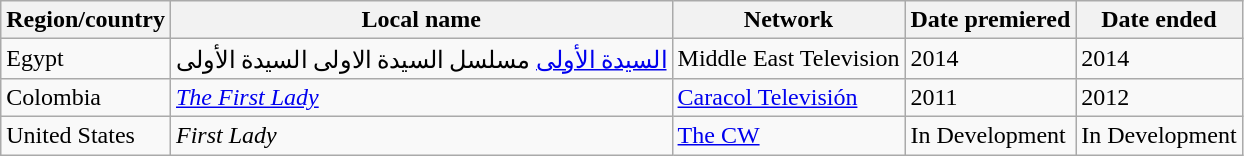<table class="wikitable">
<tr>
<th>Region/country</th>
<th>Local name</th>
<th>Network</th>
<th>Date premiered</th>
<th>Date ended</th>
</tr>
<tr>
<td>Egypt</td>
<td><a href='#'>السيدة الأولى</a> مسلسل السيدة الاولى السيدة الأولى</td>
<td>Middle East Television</td>
<td>2014</td>
<td>2014</td>
</tr>
<tr>
<td>Colombia</td>
<td><em><a href='#'>The First Lady</a></em></td>
<td><a href='#'>Caracol Televisión</a></td>
<td>2011</td>
<td>2012</td>
</tr>
<tr>
<td>United States</td>
<td><em>First Lady</em></td>
<td><a href='#'>The CW</a></td>
<td>In Development</td>
<td>In Development</td>
</tr>
</table>
